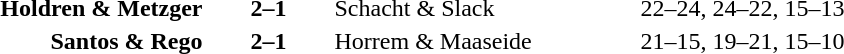<table>
<tr>
<th width=200></th>
<th width=80></th>
<th width=200></th>
<th width=220></th>
</tr>
<tr>
<td align=right><strong>Holdren & Metzger</strong></td>
<td align=center><strong>2–1</strong></td>
<td align=left>Schacht & Slack</td>
<td>22–24, 24–22, 15–13</td>
</tr>
<tr>
<td align=right><strong>Santos & Rego</strong></td>
<td align=center><strong>2–1</strong></td>
<td align=left>Horrem & Maaseide</td>
<td>21–15, 19–21, 15–10</td>
</tr>
</table>
